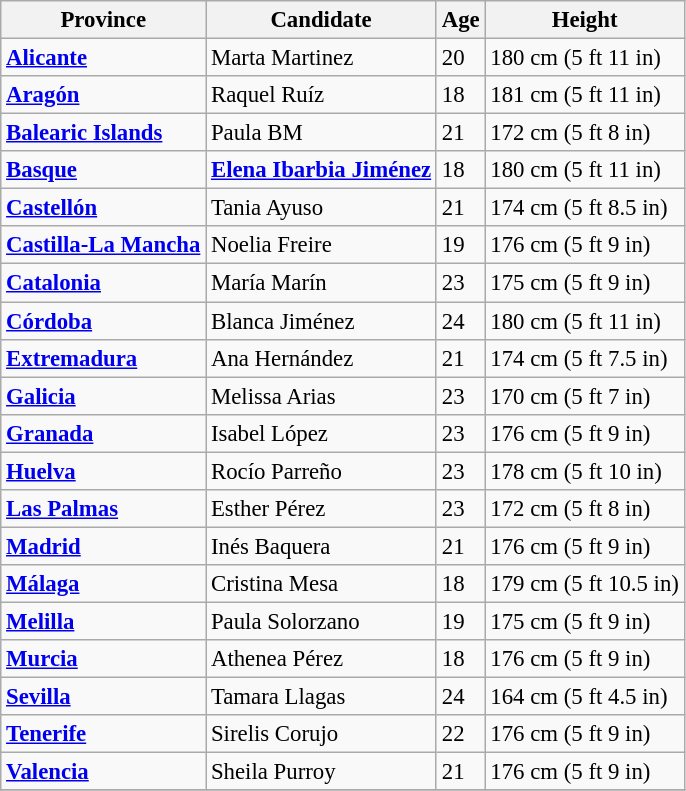<table class="wikitable sortable" style="font-size: 95%;">
<tr>
<th>Province</th>
<th>Candidate</th>
<th>Age</th>
<th>Height</th>
</tr>
<tr>
<td> <strong><a href='#'>Alicante</a></strong></td>
<td>Marta Martinez</td>
<td>20</td>
<td>180 cm (5 ft 11 in)</td>
</tr>
<tr>
<td> <strong><a href='#'>Aragón</a></strong></td>
<td>Raquel Ruíz</td>
<td>18</td>
<td>181 cm (5 ft 11 in)</td>
</tr>
<tr>
<td> <strong><a href='#'>Balearic Islands</a></strong></td>
<td>Paula BM</td>
<td>21</td>
<td>172 cm (5 ft 8 in)</td>
</tr>
<tr>
<td> <strong><a href='#'>Basque</a></strong></td>
<td><strong><a href='#'>Elena Ibarbia Jiménez</a></strong></td>
<td>18</td>
<td>180 cm (5 ft 11 in)</td>
</tr>
<tr>
<td> <strong><a href='#'>Castellón</a></strong></td>
<td>Tania Ayuso</td>
<td>21</td>
<td>174 cm (5 ft 8.5 in)</td>
</tr>
<tr>
<td> <strong><a href='#'>Castilla-La Mancha</a></strong></td>
<td>Noelia Freire</td>
<td>19</td>
<td>176 cm (5 ft 9 in)</td>
</tr>
<tr>
<td> <strong><a href='#'>Catalonia</a></strong></td>
<td>María Marín</td>
<td>23</td>
<td>175 cm (5 ft 9 in)</td>
</tr>
<tr>
<td> <strong><a href='#'>Córdoba</a></strong></td>
<td>Blanca Jiménez</td>
<td>24</td>
<td>180 cm (5 ft 11 in)</td>
</tr>
<tr>
<td> <strong><a href='#'>Extremadura</a></strong></td>
<td>Ana Hernández</td>
<td>21</td>
<td>174 cm (5 ft 7.5 in)</td>
</tr>
<tr>
<td> <strong><a href='#'>Galicia</a></strong></td>
<td>Melissa Arias</td>
<td>23</td>
<td>170 cm (5 ft 7 in)</td>
</tr>
<tr>
<td> <strong><a href='#'>Granada</a></strong></td>
<td>Isabel López</td>
<td>23</td>
<td>176 cm (5 ft 9 in)</td>
</tr>
<tr>
<td> <strong><a href='#'>Huelva</a></strong></td>
<td>Rocío Parreño</td>
<td>23</td>
<td>178 cm (5 ft 10 in)</td>
</tr>
<tr>
<td> <strong><a href='#'>Las Palmas</a></strong></td>
<td>Esther Pérez</td>
<td>23</td>
<td>172 cm (5 ft 8 in)</td>
</tr>
<tr>
<td> <strong><a href='#'>Madrid</a></strong></td>
<td>Inés Baquera</td>
<td>21</td>
<td>176 cm  (5 ft 9 in)</td>
</tr>
<tr>
<td> <strong><a href='#'>Málaga</a></strong></td>
<td>Cristina Mesa</td>
<td>18</td>
<td>179 cm (5 ft 10.5 in)</td>
</tr>
<tr>
<td> <strong><a href='#'>Melilla</a></strong></td>
<td>Paula Solorzano</td>
<td>19</td>
<td>175 cm (5 ft 9 in)</td>
</tr>
<tr>
<td> <strong><a href='#'>Murcia</a></strong></td>
<td>Athenea Pérez</td>
<td>18</td>
<td>176 cm (5 ft 9 in)</td>
</tr>
<tr>
<td> <strong><a href='#'>Sevilla</a></strong></td>
<td>Tamara Llagas</td>
<td>24</td>
<td>164 cm (5 ft 4.5 in)</td>
</tr>
<tr>
<td> <strong><a href='#'>Tenerife</a></strong></td>
<td>Sirelis Corujo</td>
<td>22</td>
<td>176 cm (5 ft 9 in)</td>
</tr>
<tr>
<td> <strong><a href='#'>Valencia</a></strong></td>
<td>Sheila Purroy</td>
<td>21</td>
<td>176 cm (5 ft 9 in)</td>
</tr>
<tr>
</tr>
</table>
